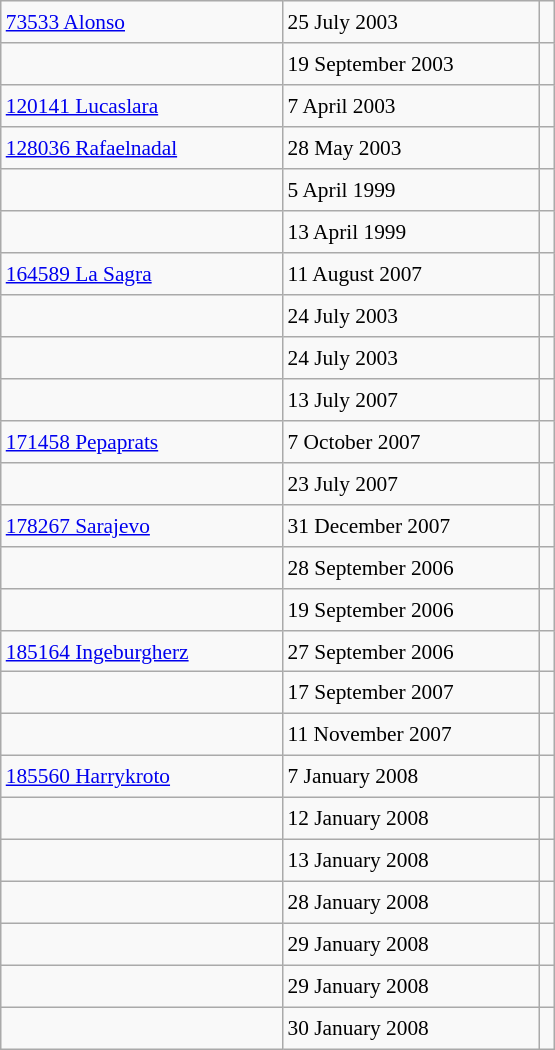<table class="wikitable" style="font-size: 89%; float: left; width: 26em; margin-right: 1em; height: 700px">
<tr>
<td><a href='#'>73533 Alonso</a></td>
<td>25 July 2003</td>
<td></td>
</tr>
<tr>
<td></td>
<td>19 September 2003</td>
<td></td>
</tr>
<tr>
<td><a href='#'>120141 Lucaslara</a></td>
<td>7 April 2003</td>
<td></td>
</tr>
<tr>
<td><a href='#'>128036 Rafaelnadal</a></td>
<td>28 May 2003</td>
<td></td>
</tr>
<tr>
<td></td>
<td>5 April 1999</td>
<td></td>
</tr>
<tr>
<td></td>
<td>13 April 1999</td>
<td></td>
</tr>
<tr>
<td><a href='#'>164589 La Sagra</a></td>
<td>11 August 2007</td>
<td></td>
</tr>
<tr>
<td></td>
<td>24 July 2003</td>
<td></td>
</tr>
<tr>
<td></td>
<td>24 July 2003</td>
<td></td>
</tr>
<tr>
<td></td>
<td>13 July 2007</td>
<td></td>
</tr>
<tr>
<td><a href='#'>171458 Pepaprats</a></td>
<td>7 October 2007</td>
<td></td>
</tr>
<tr>
<td></td>
<td>23 July 2007</td>
<td></td>
</tr>
<tr>
<td><a href='#'>178267 Sarajevo</a></td>
<td>31 December 2007</td>
<td></td>
</tr>
<tr>
<td></td>
<td>28 September 2006</td>
<td></td>
</tr>
<tr>
<td></td>
<td>19 September 2006</td>
<td></td>
</tr>
<tr>
<td><a href='#'>185164 Ingeburgherz</a></td>
<td>27 September 2006</td>
<td></td>
</tr>
<tr>
<td></td>
<td>17 September 2007</td>
<td></td>
</tr>
<tr>
<td></td>
<td>11 November 2007</td>
<td></td>
</tr>
<tr>
<td><a href='#'>185560 Harrykroto</a></td>
<td>7 January 2008</td>
<td></td>
</tr>
<tr>
<td></td>
<td>12 January 2008</td>
<td></td>
</tr>
<tr>
<td></td>
<td>13 January 2008</td>
<td></td>
</tr>
<tr>
<td></td>
<td>28 January 2008</td>
<td></td>
</tr>
<tr>
<td></td>
<td>29 January 2008</td>
<td></td>
</tr>
<tr>
<td></td>
<td>29 January 2008</td>
<td></td>
</tr>
<tr>
<td></td>
<td>30 January 2008</td>
<td></td>
</tr>
</table>
